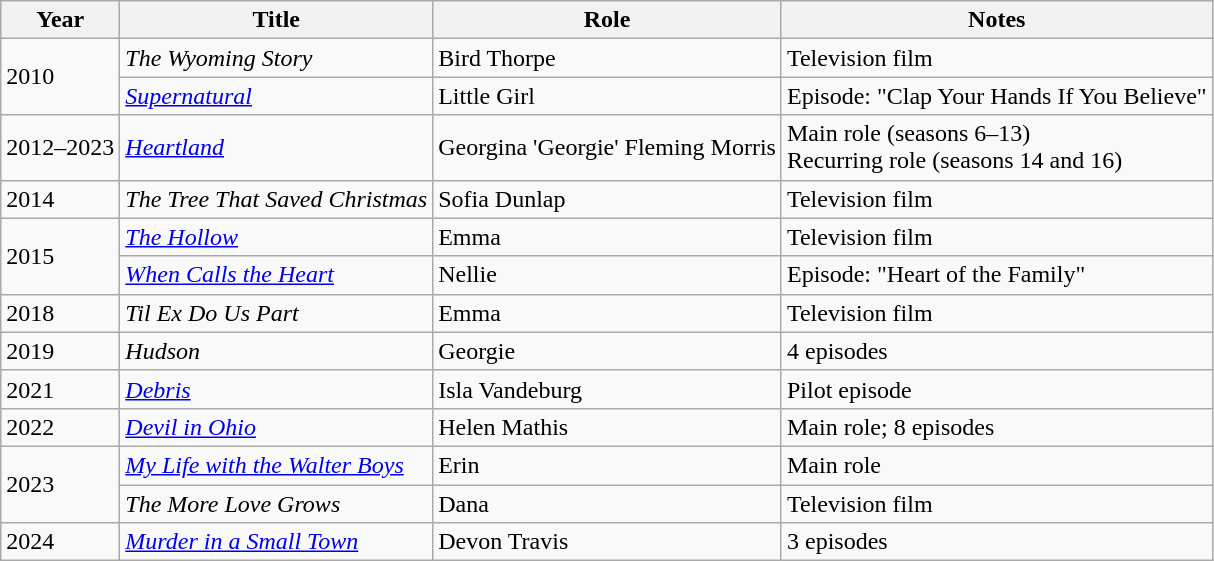<table class="wikitable sortable">
<tr>
<th>Year</th>
<th>Title</th>
<th>Role</th>
<th class="unsortable">Notes</th>
</tr>
<tr>
<td rowspan="2">2010</td>
<td data-sort-value="Wyoming Story, The"><em>The Wyoming Story</em></td>
<td>Bird Thorpe</td>
<td>Television film</td>
</tr>
<tr>
<td><em><a href='#'>Supernatural</a></em></td>
<td>Little Girl</td>
<td>Episode: "Clap Your Hands If You Believe"</td>
</tr>
<tr>
<td>2012–2023</td>
<td><em><a href='#'>Heartland</a></em></td>
<td>Georgina 'Georgie' Fleming Morris</td>
<td>Main role (seasons 6–13)<br>Recurring role (seasons 14 and 16)</td>
</tr>
<tr>
<td>2014</td>
<td data-sort-value="Tree That Saved Christmas, The"><em>The Tree That Saved Christmas</em></td>
<td>Sofia Dunlap</td>
<td>Television film</td>
</tr>
<tr>
<td rowspan="2">2015</td>
<td data-sort-value="Hollow, The"><em><a href='#'>The Hollow</a></em></td>
<td>Emma</td>
<td>Television film</td>
</tr>
<tr>
<td><em><a href='#'>When Calls the Heart</a></em></td>
<td>Nellie</td>
<td>Episode: "Heart of the Family"</td>
</tr>
<tr>
<td>2018</td>
<td><em>Til Ex Do Us Part</em></td>
<td>Emma</td>
<td>Television film</td>
</tr>
<tr>
<td>2019</td>
<td><em>Hudson</em></td>
<td>Georgie</td>
<td>4 episodes</td>
</tr>
<tr>
<td>2021</td>
<td><em><a href='#'>Debris</a></em></td>
<td>Isla Vandeburg</td>
<td>Pilot episode</td>
</tr>
<tr>
<td>2022</td>
<td><em><a href='#'>Devil in Ohio</a></em></td>
<td>Helen Mathis</td>
<td>Main role; 8 episodes</td>
</tr>
<tr>
<td rowspan="2">2023</td>
<td><em><a href='#'>My Life with the Walter Boys</a></em></td>
<td>Erin</td>
<td>Main role</td>
</tr>
<tr>
<td><em>The More Love Grows</em></td>
<td>Dana</td>
<td>Television film</td>
</tr>
<tr>
<td>2024</td>
<td><em><a href='#'>Murder in a Small Town</a></em></td>
<td>Devon Travis</td>
<td>3 episodes</td>
</tr>
</table>
